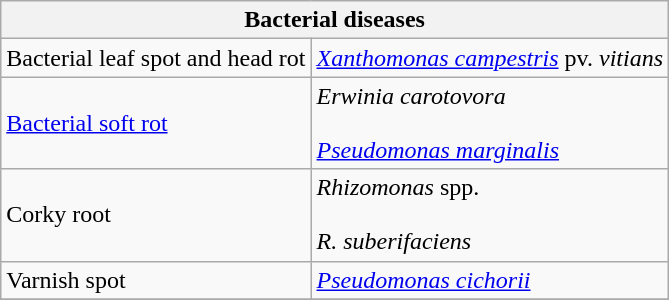<table class="wikitable" style="clear">
<tr>
<th colspan=2><strong>Bacterial diseases</strong><br></th>
</tr>
<tr>
<td>Bacterial leaf spot and head rot</td>
<td><em><a href='#'>Xanthomonas campestris</a></em> pv. <em>vitians</em></td>
</tr>
<tr>
<td><a href='#'>Bacterial soft rot</a></td>
<td><em>Erwinia carotovora</em><br><br><em><a href='#'>Pseudomonas marginalis</a></em></td>
</tr>
<tr>
<td>Corky root</td>
<td><em>Rhizomonas</em> spp. <br><br><em>R. suberifaciens</em></td>
</tr>
<tr>
<td>Varnish spot</td>
<td><em><a href='#'>Pseudomonas cichorii</a></em></td>
</tr>
<tr>
</tr>
</table>
